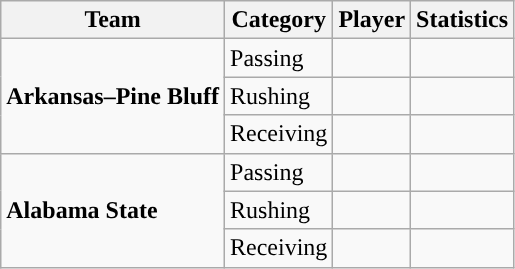<table class="wikitable" style="float: left;">
<tr>
<th>Team</th>
<th>Category</th>
<th>Player</th>
<th>Statistics</th>
</tr>
<tr>
<td rowspan=3><strong>Arkansas–Pine Bluff</strong></td>
<td>Passing</td>
<td> </td>
<td> </td>
</tr>
<tr>
<td>Rushing</td>
<td> </td>
<td> </td>
</tr>
<tr>
<td>Receiving</td>
<td> </td>
<td> </td>
</tr>
<tr>
<td rowspan=3><strong>Alabama State</strong></td>
<td>Passing</td>
<td> </td>
<td> </td>
</tr>
<tr>
<td>Rushing</td>
<td> </td>
<td> </td>
</tr>
<tr>
<td>Receiving</td>
<td> </td>
<td> </td>
</tr>
</table>
